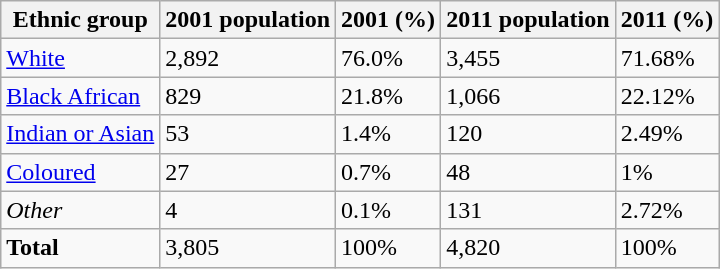<table class="wikitable sortable">
<tr>
<th>Ethnic group</th>
<th>2001 population</th>
<th>2001 (%)</th>
<th>2011 population</th>
<th>2011 (%)</th>
</tr>
<tr>
<td><a href='#'>White</a></td>
<td>2,892</td>
<td>76.0%</td>
<td>3,455</td>
<td>71.68%</td>
</tr>
<tr>
<td><a href='#'>Black African</a></td>
<td>829</td>
<td>21.8%</td>
<td>1,066</td>
<td>22.12%</td>
</tr>
<tr>
<td><a href='#'>Indian or Asian</a></td>
<td>53</td>
<td>1.4%</td>
<td>120</td>
<td>2.49%</td>
</tr>
<tr>
<td><a href='#'>Coloured</a></td>
<td>27</td>
<td>0.7%</td>
<td>48</td>
<td>1%</td>
</tr>
<tr>
<td><em>Other</em></td>
<td>4</td>
<td>0.1%</td>
<td>131</td>
<td>2.72%</td>
</tr>
<tr>
<td><strong>Total</strong></td>
<td>3,805</td>
<td>100%</td>
<td>4,820</td>
<td>100%</td>
</tr>
</table>
